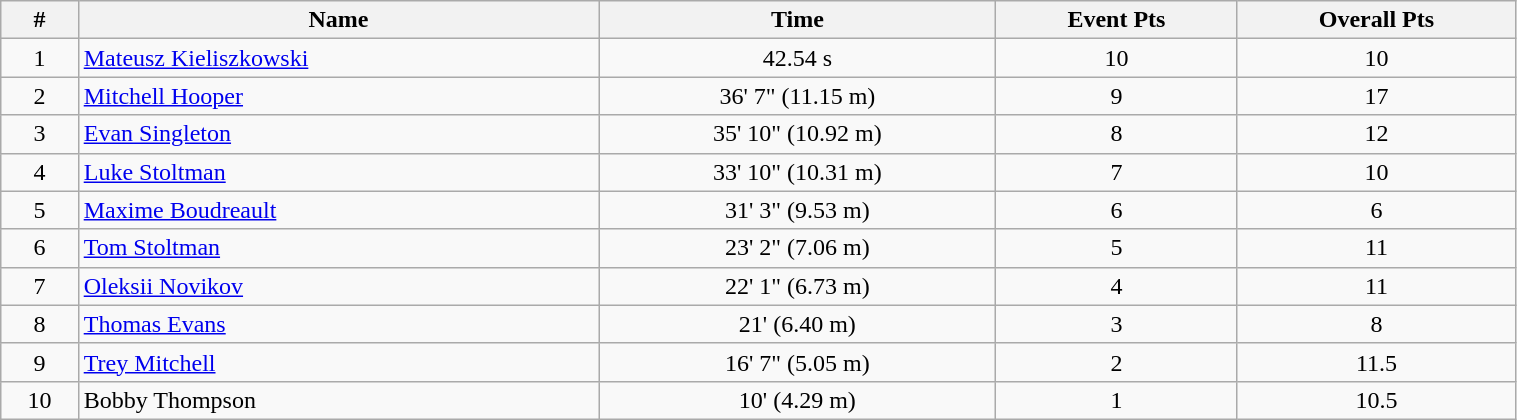<table class="wikitable sortable" style="display: inline-table;width: 80%; text-align:center">
<tr>
<th>#</th>
<th>Name</th>
<th>Time</th>
<th>Event Pts</th>
<th>Overall Pts</th>
</tr>
<tr>
<td>1</td>
<td align="left"> <a href='#'>Mateusz Kieliszkowski</a></td>
<td>42.54 s</td>
<td>10</td>
<td>10</td>
</tr>
<tr>
<td>2</td>
<td align="left"> <a href='#'>Mitchell Hooper</a></td>
<td>36' 7" (11.15 m)</td>
<td>9</td>
<td>17</td>
</tr>
<tr>
<td>3</td>
<td align="left"> <a href='#'>Evan Singleton</a></td>
<td>35' 10" (10.92 m)</td>
<td>8</td>
<td>12</td>
</tr>
<tr>
<td>4</td>
<td align="left"> <a href='#'>Luke Stoltman</a></td>
<td>33' 10" (10.31 m)</td>
<td>7</td>
<td>10</td>
</tr>
<tr>
<td>5</td>
<td align="left"> <a href='#'>Maxime Boudreault</a></td>
<td>31' 3" (9.53 m)</td>
<td>6</td>
<td>6</td>
</tr>
<tr>
<td>6</td>
<td align="left"> <a href='#'>Tom Stoltman</a></td>
<td>23' 2" (7.06 m)</td>
<td>5</td>
<td>11</td>
</tr>
<tr>
<td>7</td>
<td align="left"> <a href='#'>Oleksii Novikov</a></td>
<td>22' 1" (6.73 m)</td>
<td>4</td>
<td>11</td>
</tr>
<tr>
<td>8</td>
<td align="left"> <a href='#'>Thomas Evans</a></td>
<td>21' (6.40 m)</td>
<td>3</td>
<td>8</td>
</tr>
<tr>
<td>9</td>
<td align="left"> <a href='#'>Trey Mitchell</a></td>
<td>16' 7" (5.05 m)</td>
<td>2</td>
<td>11.5</td>
</tr>
<tr>
<td>10</td>
<td align="left"> Bobby Thompson</td>
<td>10' (4.29 m)</td>
<td>1</td>
<td>10.5</td>
</tr>
</table>
